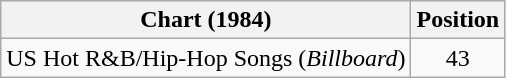<table class="wikitable">
<tr>
<th>Chart (1984)</th>
<th>Position</th>
</tr>
<tr>
<td>US Hot R&B/Hip-Hop Songs (<em>Billboard</em>)</td>
<td align="center">43</td>
</tr>
</table>
